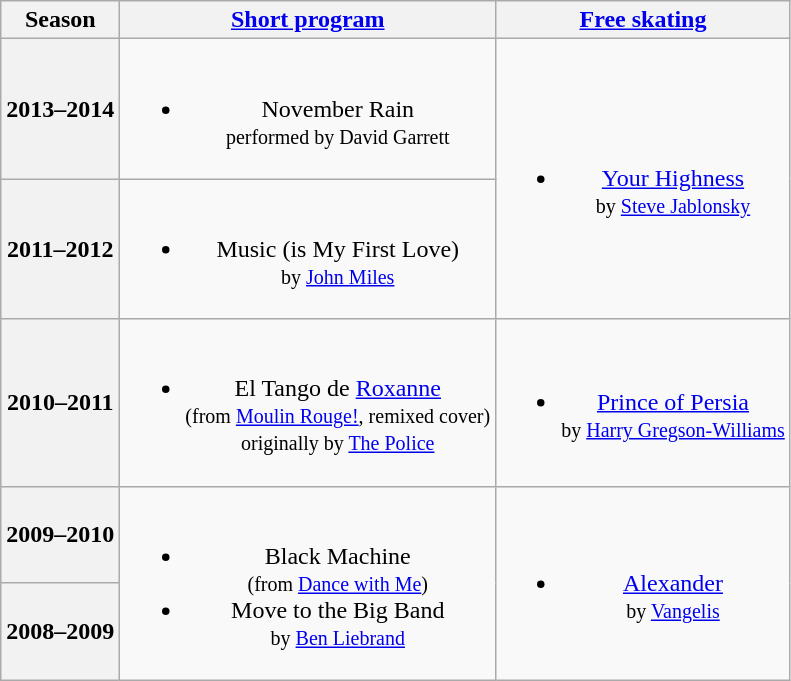<table class="wikitable" style="text-align:center">
<tr>
<th>Season</th>
<th><a href='#'>Short program</a></th>
<th><a href='#'>Free skating</a></th>
</tr>
<tr>
<th>2013–2014 <br> </th>
<td><br><ul><li>November Rain <br><small> performed by David Garrett </small></li></ul></td>
<td rowspan=2><br><ul><li><a href='#'>Your Highness</a> <br><small> by <a href='#'>Steve Jablonsky</a> </small></li></ul></td>
</tr>
<tr>
<th>2011–2012 <br> </th>
<td><br><ul><li>Music (is My First Love) <br><small> by <a href='#'>John Miles</a> </small></li></ul></td>
</tr>
<tr>
<th>2010–2011 <br> </th>
<td><br><ul><li>El Tango de <a href='#'>Roxanne</a> <br><small>(from <a href='#'>Moulin Rouge!</a>, remixed cover) <br> originally by <a href='#'>The Police</a> </small></li></ul></td>
<td><br><ul><li><a href='#'>Prince of Persia</a> <br><small> by <a href='#'>Harry Gregson-Williams</a> </small></li></ul></td>
</tr>
<tr>
<th>2009–2010 <br> </th>
<td rowspan=2><br><ul><li>Black Machine <br><small> (from <a href='#'>Dance with Me</a>) </small></li><li>Move to the Big Band<br> <small> by <a href='#'>Ben Liebrand</a> </small></li></ul></td>
<td rowspan=2><br><ul><li><a href='#'>Alexander</a> <br><small> by <a href='#'>Vangelis</a> </small></li></ul></td>
</tr>
<tr>
<th>2008–2009 <br> </th>
</tr>
</table>
